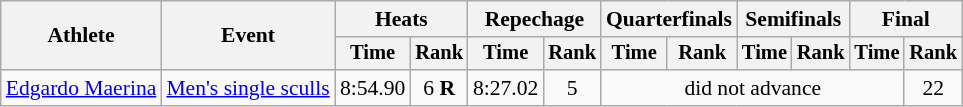<table class="wikitable" style="font-size:90%">
<tr>
<th rowspan="2">Athlete</th>
<th rowspan="2">Event</th>
<th colspan="2">Heats</th>
<th colspan="2">Repechage</th>
<th colspan="2">Quarterfinals</th>
<th colspan="2">Semifinals</th>
<th colspan="2">Final</th>
</tr>
<tr style="font-size:95%">
<th>Time</th>
<th>Rank</th>
<th>Time</th>
<th>Rank</th>
<th>Time</th>
<th>Rank</th>
<th>Time</th>
<th>Rank</th>
<th>Time</th>
<th>Rank</th>
</tr>
<tr align=center>
<td align=left><a href='#'>Edgardo Maerina</a></td>
<td align=left><a href='#'>Men's single sculls</a></td>
<td>8:54.90</td>
<td>6 <strong>R</strong></td>
<td>8:27.02</td>
<td>5</td>
<td colspan=5>did not advance</td>
<td>22</td>
</tr>
</table>
